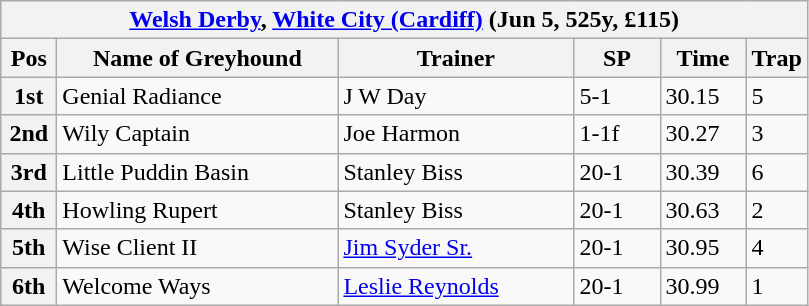<table class="wikitable">
<tr>
<th colspan="6"><a href='#'>Welsh Derby</a>, <a href='#'>White City (Cardiff)</a> (Jun 5, 525y, £115)</th>
</tr>
<tr>
<th width=30>Pos</th>
<th width=180>Name of Greyhound</th>
<th width=150>Trainer</th>
<th width=50>SP</th>
<th width=50>Time</th>
<th width=30>Trap</th>
</tr>
<tr>
<th>1st</th>
<td>Genial Radiance</td>
<td>J W Day</td>
<td>5-1</td>
<td>30.15</td>
<td>5</td>
</tr>
<tr>
<th>2nd</th>
<td>Wily Captain</td>
<td>Joe Harmon</td>
<td>1-1f</td>
<td>30.27</td>
<td>3</td>
</tr>
<tr>
<th>3rd</th>
<td>Little Puddin Basin</td>
<td>Stanley Biss</td>
<td>20-1</td>
<td>30.39</td>
<td>6</td>
</tr>
<tr>
<th>4th</th>
<td>Howling Rupert</td>
<td>Stanley Biss</td>
<td>20-1</td>
<td>30.63</td>
<td>2</td>
</tr>
<tr>
<th>5th</th>
<td>Wise Client II</td>
<td><a href='#'>Jim Syder Sr.</a></td>
<td>20-1</td>
<td>30.95</td>
<td>4</td>
</tr>
<tr>
<th>6th</th>
<td>Welcome Ways</td>
<td><a href='#'>Leslie Reynolds</a></td>
<td>20-1</td>
<td>30.99</td>
<td>1</td>
</tr>
</table>
